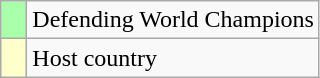<table class="wikitable">
<tr>
<td width=10px bgcolor="#aaffaa"></td>
<td>Defending World Champions</td>
</tr>
<tr>
<td width=10px bgcolor="#ffffcc"></td>
<td>Host country</td>
</tr>
</table>
